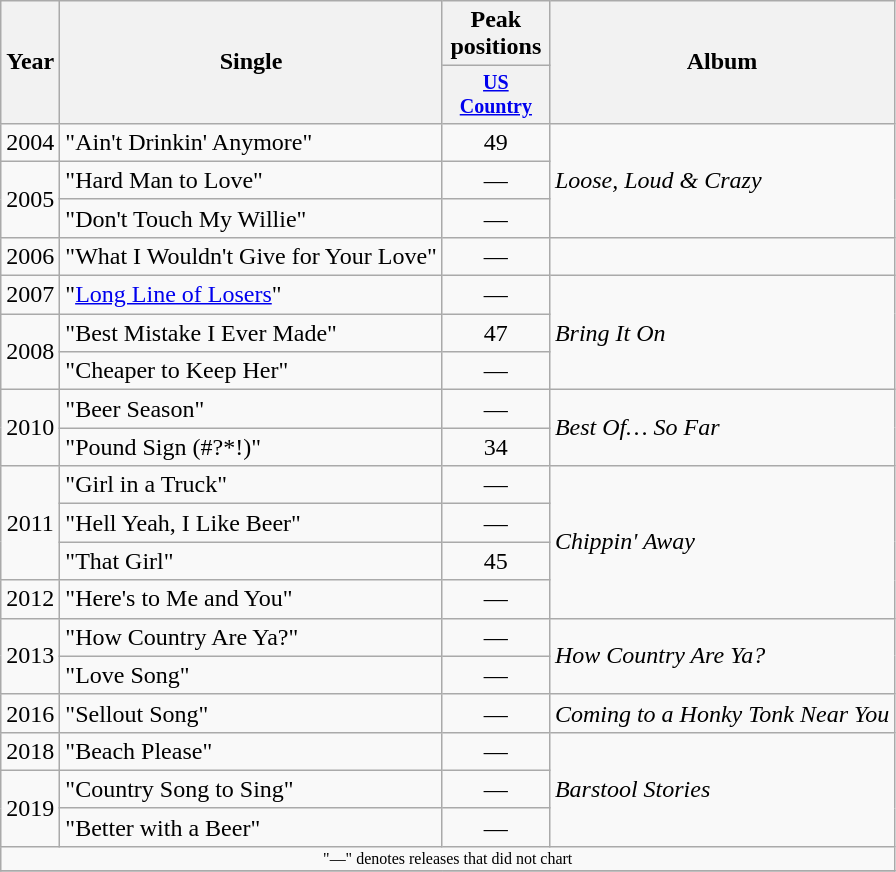<table class="wikitable"  style="text-align:center;">
<tr>
<th rowspan="2">Year</th>
<th rowspan="2">Single</th>
<th colspan="1">Peak positions</th>
<th rowspan="2">Album</th>
</tr>
<tr style="font-size:smaller;">
<th width="65"><a href='#'>US Country</a><br></th>
</tr>
<tr>
<td>2004</td>
<td align="left">"Ain't Drinkin' Anymore"</td>
<td>49</td>
<td align="left" rowspan="3"><em>Loose, Loud & Crazy</em></td>
</tr>
<tr>
<td rowspan="2">2005</td>
<td align="left">"Hard Man to Love"</td>
<td>—</td>
</tr>
<tr>
<td align="left">"Don't Touch My Willie"</td>
<td>—</td>
</tr>
<tr>
<td>2006</td>
<td align="left">"What I Wouldn't Give for Your Love"</td>
<td>—</td>
<td></td>
</tr>
<tr>
<td>2007</td>
<td align="left">"<a href='#'>Long Line of Losers</a>"</td>
<td>—</td>
<td align="left" rowspan="3"><em>Bring It On</em></td>
</tr>
<tr>
<td rowspan="2">2008</td>
<td align="left">"Best Mistake I Ever Made"</td>
<td>47</td>
</tr>
<tr>
<td align="left">"Cheaper to Keep Her"</td>
<td>—</td>
</tr>
<tr>
<td rowspan="2">2010</td>
<td align="left">"Beer Season"</td>
<td>—</td>
<td align="left" rowspan="2"><em>Best Of… So Far</em></td>
</tr>
<tr>
<td align="left">"Pound Sign (#?*!)"</td>
<td>34</td>
</tr>
<tr>
<td rowspan="3">2011</td>
<td align="left">"Girl in a Truck"</td>
<td>—</td>
<td align="left" rowspan="4"><em>Chippin' Away</em></td>
</tr>
<tr>
<td align="left">"Hell Yeah, I Like Beer"</td>
<td>—</td>
</tr>
<tr>
<td align="left">"That Girl"</td>
<td>45</td>
</tr>
<tr>
<td>2012</td>
<td align="left">"Here's to Me and You"</td>
<td>—</td>
</tr>
<tr>
<td rowspan="2">2013</td>
<td align="left">"How Country Are Ya?"</td>
<td>—</td>
<td align="left" rowspan="2"><em>How Country Are Ya?</em></td>
</tr>
<tr>
<td align="left">"Love Song"</td>
<td>—</td>
</tr>
<tr>
<td>2016</td>
<td align="left">"Sellout Song" </td>
<td>—</td>
<td align="left"><em>Coming to a Honky Tonk Near You</em></td>
</tr>
<tr>
<td>2018</td>
<td align="left">"Beach Please"</td>
<td>—</td>
<td align="left" rowspan="3"><em>Barstool Stories</em></td>
</tr>
<tr>
<td rowspan="2">2019</td>
<td align="left">"Country Song to Sing"</td>
<td>—</td>
</tr>
<tr>
<td align="left">"Better with a Beer"</td>
<td>—</td>
</tr>
<tr>
<td colspan="4" style="font-size:8pt">"—" denotes releases that did not chart</td>
</tr>
<tr>
</tr>
</table>
